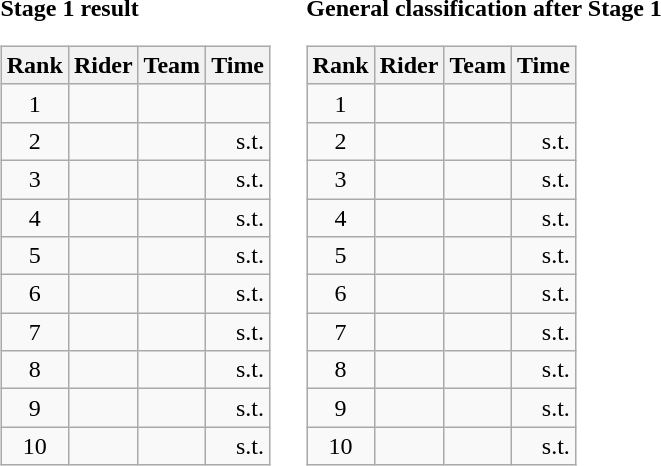<table>
<tr>
<td><strong>Stage 1 result</strong><br><table class="wikitable">
<tr>
<th scope="col">Rank</th>
<th scope="col">Rider</th>
<th scope="col">Team</th>
<th scope="col">Time</th>
</tr>
<tr>
<td style="text-align:center;">1</td>
<td></td>
<td></td>
<td style="text-align:right;"></td>
</tr>
<tr>
<td style="text-align:center;">2</td>
<td></td>
<td></td>
<td style="text-align:right;">s.t.</td>
</tr>
<tr>
<td style="text-align:center;">3</td>
<td></td>
<td></td>
<td style="text-align:right;">s.t.</td>
</tr>
<tr>
<td style="text-align:center;">4</td>
<td></td>
<td></td>
<td style="text-align:right;">s.t.</td>
</tr>
<tr>
<td style="text-align:center;">5</td>
<td></td>
<td></td>
<td style="text-align:right;">s.t.</td>
</tr>
<tr>
<td style="text-align:center;">6</td>
<td></td>
<td></td>
<td style="text-align:right;">s.t.</td>
</tr>
<tr>
<td style="text-align:center;">7</td>
<td></td>
<td></td>
<td style="text-align:right;">s.t.</td>
</tr>
<tr>
<td style="text-align:center;">8</td>
<td></td>
<td></td>
<td style="text-align:right;">s.t.</td>
</tr>
<tr>
<td style="text-align:center;">9</td>
<td></td>
<td></td>
<td style="text-align:right;">s.t.</td>
</tr>
<tr>
<td style="text-align:center;">10</td>
<td></td>
<td></td>
<td style="text-align:right;">s.t.</td>
</tr>
</table>
</td>
<td></td>
<td><strong>General classification after Stage 1</strong><br><table class="wikitable">
<tr>
<th scope="col">Rank</th>
<th scope="col">Rider</th>
<th scope="col">Team</th>
<th scope="col">Time</th>
</tr>
<tr>
<td style="text-align:center;">1</td>
<td>  </td>
<td></td>
<td style="text-align:right;"></td>
</tr>
<tr>
<td style="text-align:center;">2</td>
<td></td>
<td></td>
<td style="text-align:right;">s.t.</td>
</tr>
<tr>
<td style="text-align:center;">3</td>
<td></td>
<td></td>
<td style="text-align:right;">s.t.</td>
</tr>
<tr>
<td style="text-align:center;">4</td>
<td></td>
<td></td>
<td style="text-align:right;">s.t.</td>
</tr>
<tr>
<td style="text-align:center;">5</td>
<td></td>
<td></td>
<td style="text-align:right;">s.t.</td>
</tr>
<tr>
<td style="text-align:center;">6</td>
<td></td>
<td></td>
<td style="text-align:right;">s.t.</td>
</tr>
<tr>
<td style="text-align:center;">7</td>
<td></td>
<td></td>
<td style="text-align:right;">s.t.</td>
</tr>
<tr>
<td style="text-align:center;">8</td>
<td></td>
<td></td>
<td style="text-align:right;">s.t.</td>
</tr>
<tr>
<td style="text-align:center;">9</td>
<td></td>
<td></td>
<td style="text-align:right;">s.t.</td>
</tr>
<tr>
<td style="text-align:center;">10</td>
<td></td>
<td></td>
<td style="text-align:right;">s.t.</td>
</tr>
</table>
</td>
</tr>
</table>
